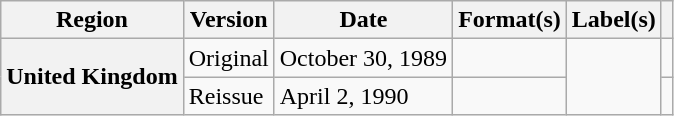<table class="wikitable plainrowheaders">
<tr>
<th>Region</th>
<th>Version</th>
<th>Date</th>
<th>Format(s)</th>
<th>Label(s)</th>
<th></th>
</tr>
<tr>
<th scope="row" rowspan="2">United Kingdom</th>
<td>Original</td>
<td>October 30, 1989</td>
<td></td>
<td rowspan="2"></td>
<td align="center"></td>
</tr>
<tr>
<td>Reissue</td>
<td>April 2, 1990</td>
<td></td>
<td align="center"></td>
</tr>
</table>
